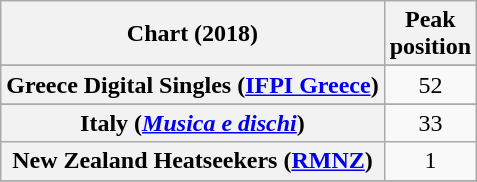<table class="wikitable sortable plainrowheaders" style="text-align:center">
<tr>
<th scope="col">Chart (2018)</th>
<th scope="col">Peak<br>position</th>
</tr>
<tr>
</tr>
<tr>
</tr>
<tr>
</tr>
<tr>
</tr>
<tr>
<th scope="row">Greece Digital Singles (<a href='#'>IFPI Greece</a>)</th>
<td>52</td>
</tr>
<tr>
</tr>
<tr>
</tr>
<tr>
<th scope="row">Italy (<em><a href='#'>Musica e dischi</a></em>)</th>
<td>33</td>
</tr>
<tr>
<th scope="row">New Zealand Heatseekers (<a href='#'>RMNZ</a>)</th>
<td>1</td>
</tr>
<tr>
</tr>
<tr>
</tr>
<tr>
</tr>
<tr>
</tr>
<tr>
</tr>
<tr>
</tr>
<tr>
</tr>
</table>
